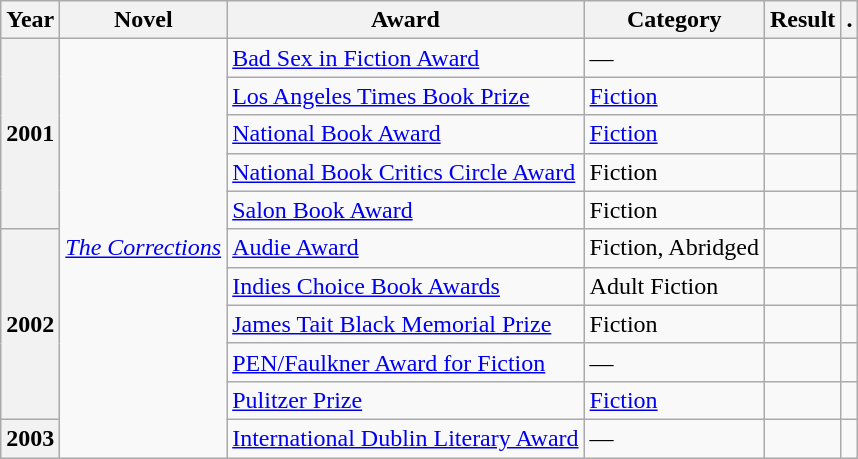<table class="wikitable sortable">
<tr>
<th>Year</th>
<th>Novel</th>
<th>Award</th>
<th>Category</th>
<th>Result</th>
<th>.</th>
</tr>
<tr>
<th rowspan="5">2001</th>
<td rowspan="11"><em><a href='#'>The Corrections</a></em></td>
<td><a href='#'>Bad Sex in Fiction Award</a></td>
<td>—</td>
<td></td>
<td></td>
</tr>
<tr>
<td><a href='#'>Los Angeles Times Book Prize</a></td>
<td><a href='#'>Fiction</a></td>
<td></td>
<td></td>
</tr>
<tr>
<td><a href='#'>National Book Award</a></td>
<td><a href='#'>Fiction</a></td>
<td></td>
<td></td>
</tr>
<tr>
<td><a href='#'>National Book Critics Circle Award</a></td>
<td>Fiction</td>
<td></td>
<td></td>
</tr>
<tr>
<td><a href='#'>Salon Book Award</a></td>
<td>Fiction</td>
<td></td>
<td></td>
</tr>
<tr>
<th rowspan="5">2002</th>
<td><a href='#'>Audie Award</a></td>
<td>Fiction, Abridged</td>
<td></td>
<td></td>
</tr>
<tr>
<td><a href='#'>Indies Choice Book Awards</a></td>
<td>Adult Fiction</td>
<td></td>
<td></td>
</tr>
<tr>
<td><a href='#'>James Tait Black Memorial Prize</a></td>
<td>Fiction</td>
<td></td>
<td></td>
</tr>
<tr>
<td><a href='#'>PEN/Faulkner Award for Fiction</a></td>
<td>—</td>
<td></td>
<td></td>
</tr>
<tr>
<td><a href='#'>Pulitzer Prize</a></td>
<td><a href='#'>Fiction</a></td>
<td></td>
<td></td>
</tr>
<tr>
<th>2003</th>
<td><a href='#'>International Dublin Literary Award</a></td>
<td>—</td>
<td></td>
<td></td>
</tr>
</table>
